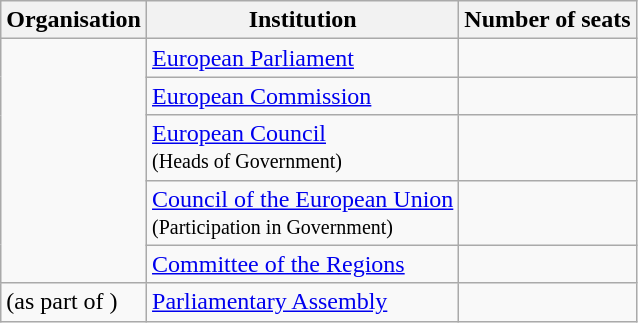<table class="wikitable">
<tr>
<th>Organisation</th>
<th>Institution</th>
<th>Number of seats</th>
</tr>
<tr>
<td rowspan=5></td>
<td><a href='#'>European Parliament</a></td>
<td></td>
</tr>
<tr>
<td><a href='#'>European Commission</a></td>
<td></td>
</tr>
<tr>
<td><a href='#'>European Council</a><br><small>(Heads of Government)</small></td>
<td></td>
</tr>
<tr>
<td><a href='#'>Council of the European Union</a><br><small>(Participation in Government)</small></td>
<td></td>
</tr>
<tr>
<td><a href='#'>Committee of the Regions</a></td>
<td></td>
</tr>
<tr>
<td> (as part of )</td>
<td><a href='#'>Parliamentary Assembly</a></td>
<td> </td>
</tr>
</table>
